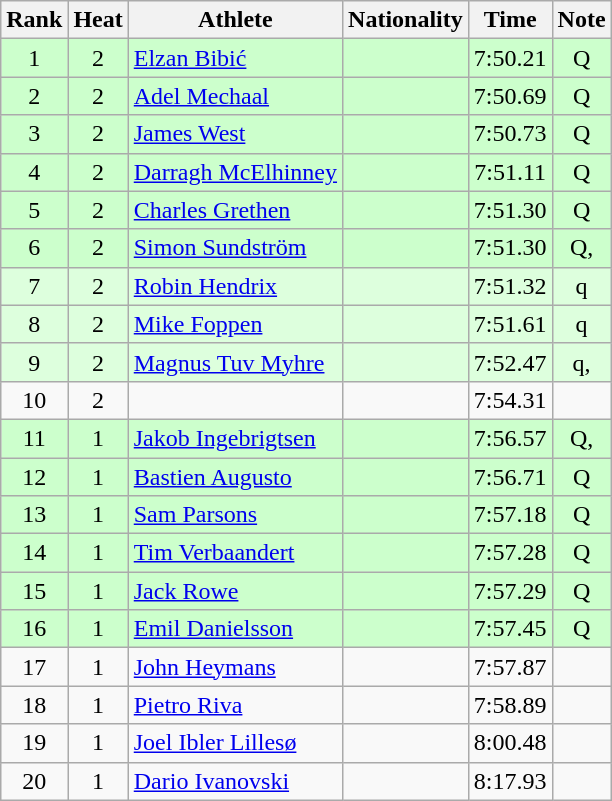<table class="wikitable sortable" style="text-align:center">
<tr>
<th>Rank</th>
<th>Heat</th>
<th>Athlete</th>
<th>Nationality</th>
<th>Time</th>
<th>Note</th>
</tr>
<tr bgcolor=ccffcc>
<td>1</td>
<td>2</td>
<td align=left><a href='#'>Elzan Bibić</a></td>
<td align=left></td>
<td>7:50.21</td>
<td>Q</td>
</tr>
<tr bgcolor=ccffcc>
<td>2</td>
<td>2</td>
<td align=left><a href='#'>Adel Mechaal</a></td>
<td align=left></td>
<td>7:50.69</td>
<td>Q</td>
</tr>
<tr bgcolor=ccffcc>
<td>3</td>
<td>2</td>
<td align=left><a href='#'>James West</a></td>
<td align=left></td>
<td>7:50.73</td>
<td>Q</td>
</tr>
<tr bgcolor=ccffcc>
<td>4</td>
<td>2</td>
<td align=left><a href='#'>Darragh McElhinney</a></td>
<td align=left></td>
<td>7:51.11</td>
<td>Q</td>
</tr>
<tr bgcolor=ccffcc>
<td>5</td>
<td>2</td>
<td align=left><a href='#'>Charles Grethen</a></td>
<td align=left></td>
<td>7:51.30</td>
<td>Q</td>
</tr>
<tr bgcolor=ccffcc>
<td>6</td>
<td>2</td>
<td align=left><a href='#'>Simon Sundström</a></td>
<td align=left></td>
<td>7:51.30</td>
<td>Q, </td>
</tr>
<tr bgcolor=ddffdd>
<td>7</td>
<td>2</td>
<td align=left><a href='#'>Robin Hendrix</a></td>
<td align=left></td>
<td>7:51.32</td>
<td>q</td>
</tr>
<tr bgcolor=ddffdd>
<td>8</td>
<td>2</td>
<td align=left><a href='#'>Mike Foppen</a></td>
<td align=left></td>
<td>7:51.61</td>
<td>q</td>
</tr>
<tr bgcolor=ddffdd>
<td>9</td>
<td>2</td>
<td align=left><a href='#'>Magnus Tuv Myhre</a></td>
<td align=left></td>
<td>7:52.47</td>
<td>q, </td>
</tr>
<tr>
<td>10</td>
<td>2</td>
<td align=left></td>
<td align=left></td>
<td>7:54.31</td>
<td></td>
</tr>
<tr bgcolor=ccffcc>
<td>11</td>
<td>1</td>
<td align=left><a href='#'>Jakob Ingebrigtsen</a></td>
<td align=left></td>
<td>7:56.57</td>
<td>Q, </td>
</tr>
<tr bgcolor=ccffcc>
<td>12</td>
<td>1</td>
<td align=left><a href='#'>Bastien Augusto</a></td>
<td align=left></td>
<td>7:56.71</td>
<td>Q</td>
</tr>
<tr bgcolor=ccffcc>
<td>13</td>
<td>1</td>
<td align=left><a href='#'>Sam Parsons</a></td>
<td align=left></td>
<td>7:57.18</td>
<td>Q</td>
</tr>
<tr bgcolor=ccffcc>
<td>14</td>
<td>1</td>
<td align=left><a href='#'>Tim Verbaandert</a></td>
<td align=left></td>
<td>7:57.28</td>
<td>Q</td>
</tr>
<tr bgcolor=ccffcc>
<td>15</td>
<td>1</td>
<td align=left><a href='#'>Jack Rowe</a></td>
<td align=left></td>
<td>7:57.29</td>
<td>Q</td>
</tr>
<tr bgcolor=ccffcc>
<td>16</td>
<td>1</td>
<td align=left><a href='#'>Emil Danielsson</a></td>
<td align=left></td>
<td>7:57.45</td>
<td>Q</td>
</tr>
<tr>
<td>17</td>
<td>1</td>
<td align=left><a href='#'>John Heymans</a></td>
<td align=left></td>
<td>7:57.87</td>
<td></td>
</tr>
<tr>
<td>18</td>
<td>1</td>
<td align=left><a href='#'>Pietro Riva</a></td>
<td align=left></td>
<td>7:58.89</td>
<td></td>
</tr>
<tr>
<td>19</td>
<td>1</td>
<td align=left><a href='#'>Joel Ibler Lillesø</a></td>
<td align=left></td>
<td>8:00.48</td>
<td></td>
</tr>
<tr>
<td>20</td>
<td>1</td>
<td align=left><a href='#'>Dario Ivanovski</a></td>
<td align=left></td>
<td>8:17.93</td>
<td></td>
</tr>
</table>
